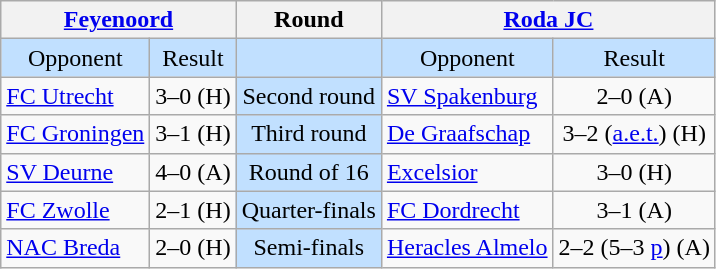<table class="wikitable" style="text-align:center">
<tr>
<th colspan=2><a href='#'>Feyenoord</a></th>
<th>Round</th>
<th colspan=2><a href='#'>Roda JC</a></th>
</tr>
<tr style="background:#c1e0ff">
<td>Opponent</td>
<td>Result</td>
<td></td>
<td>Opponent</td>
<td>Result</td>
</tr>
<tr>
<td align=left><a href='#'>FC Utrecht</a></td>
<td>3–0 (H)</td>
<td style="background:#c1e0ff">Second round</td>
<td align=left><a href='#'>SV Spakenburg</a></td>
<td>2–0 (A)</td>
</tr>
<tr>
<td align=left><a href='#'>FC Groningen</a></td>
<td>3–1 (H)</td>
<td style="background:#c1e0ff">Third round</td>
<td align=left><a href='#'>De Graafschap</a></td>
<td>3–2 (<a href='#'>a.e.t.</a>) (H)</td>
</tr>
<tr>
<td align=left><a href='#'>SV Deurne</a></td>
<td>4–0 (A)</td>
<td style="background:#c1e0ff">Round of 16</td>
<td align=left><a href='#'>Excelsior</a></td>
<td>3–0 (H)</td>
</tr>
<tr>
<td align=left><a href='#'>FC Zwolle</a></td>
<td>2–1 (H)</td>
<td style="background:#c1e0ff">Quarter-finals</td>
<td align=left><a href='#'>FC Dordrecht</a></td>
<td>3–1 (A)</td>
</tr>
<tr>
<td align=left><a href='#'>NAC Breda</a></td>
<td>2–0 (H)</td>
<td style="background:#c1e0ff">Semi-finals</td>
<td align=left><a href='#'>Heracles Almelo</a></td>
<td>2–2 (5–3 <a href='#'>p</a>) (A)</td>
</tr>
</table>
